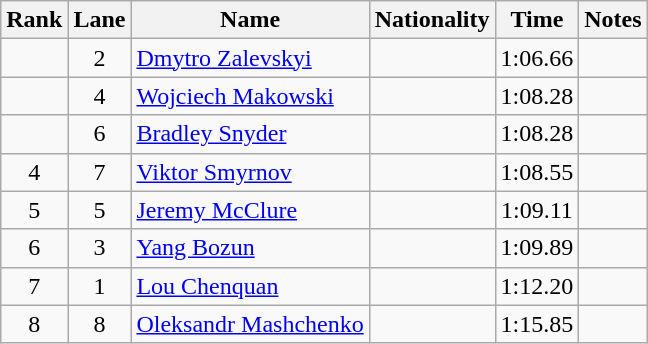<table class="wikitable sortable" style="text-align:center">
<tr>
<th>Rank</th>
<th>Lane</th>
<th>Name</th>
<th>Nationality</th>
<th>Time</th>
<th>Notes</th>
</tr>
<tr>
<td></td>
<td>2</td>
<td style="text-align:left"><a href='#'>Dmytro Zalevskyi</a></td>
<td style="text-align:left"></td>
<td>1:06.66</td>
<td></td>
</tr>
<tr>
<td></td>
<td>4</td>
<td style="text-align:left"><a href='#'>Wojciech Makowski</a></td>
<td style="text-align:left"></td>
<td>1:08.28</td>
<td></td>
</tr>
<tr>
<td></td>
<td>6</td>
<td style="text-align:left"><a href='#'>Bradley Snyder</a></td>
<td style="text-align:left"></td>
<td>1:08.28</td>
<td></td>
</tr>
<tr>
<td>4</td>
<td>7</td>
<td style="text-align:left"><a href='#'>Viktor Smyrnov</a></td>
<td style="text-align:left"></td>
<td>1:08.55</td>
<td></td>
</tr>
<tr>
<td>5</td>
<td>5</td>
<td style="text-align:left"><a href='#'>Jeremy McClure</a></td>
<td style="text-align:left"></td>
<td>1:09.11</td>
<td></td>
</tr>
<tr>
<td>6</td>
<td>3</td>
<td style="text-align:left"><a href='#'>Yang Bozun</a></td>
<td style="text-align:left"></td>
<td>1:09.89</td>
<td></td>
</tr>
<tr>
<td>7</td>
<td>1</td>
<td style="text-align:left"><a href='#'>Lou Chenquan</a></td>
<td style="text-align:left"></td>
<td>1:12.20</td>
<td></td>
</tr>
<tr>
<td>8</td>
<td>8</td>
<td style="text-align:left"><a href='#'>Oleksandr Mashchenko</a></td>
<td style="text-align:left"></td>
<td>1:15.85</td>
<td></td>
</tr>
</table>
